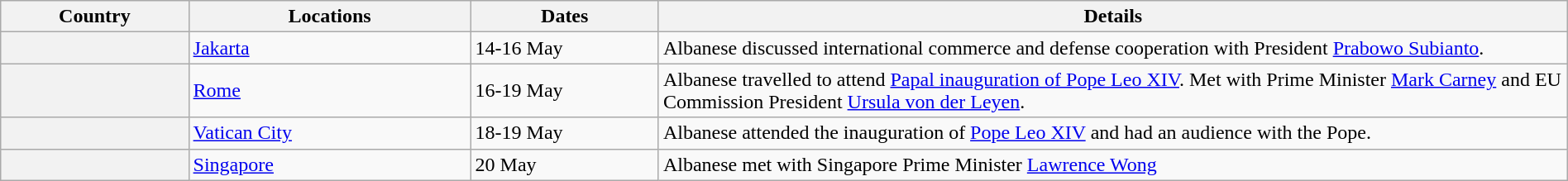<table class="wikitable sortable" border="1" style="margin: 1em auto 1em auto">
<tr>
<th scope="col" style="width: 12%;">Country</th>
<th scope="col" style="width: 18%;">Locations</th>
<th scope="col" style="width: 12%;">Dates</th>
<th scope="col" style="width: 58%;" class="unsortable">Details</th>
</tr>
<tr>
<th scope="row"></th>
<td><a href='#'>Jakarta</a></td>
<td>14-16 May</td>
<td>Albanese discussed international commerce and defense cooperation with President <a href='#'>Prabowo Subianto</a>.</td>
</tr>
<tr>
<th scope="row"></th>
<td><a href='#'>Rome</a></td>
<td>16-19 May</td>
<td>Albanese travelled to attend <a href='#'>Papal inauguration of Pope Leo XIV</a>. Met with Prime Minister <a href='#'>Mark Carney</a> and EU Commission President <a href='#'>Ursula von der Leyen</a>.</td>
</tr>
<tr>
<th scope="row"></th>
<td><a href='#'>Vatican City</a></td>
<td>18-19 May</td>
<td>Albanese attended the inauguration of <a href='#'>Pope Leo XIV</a> and had an audience with the Pope.</td>
</tr>
<tr>
<th scope="row"></th>
<td><a href='#'>Singapore</a></td>
<td>20 May</td>
<td>Albanese met with Singapore Prime Minister <a href='#'>Lawrence Wong</a></td>
</tr>
</table>
